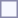<table style="border:1px solid #8888aa; background-color:#f7f8ff; padding:5px; font-size:95%; margin: 0px 12px 12px 0px;">
</table>
